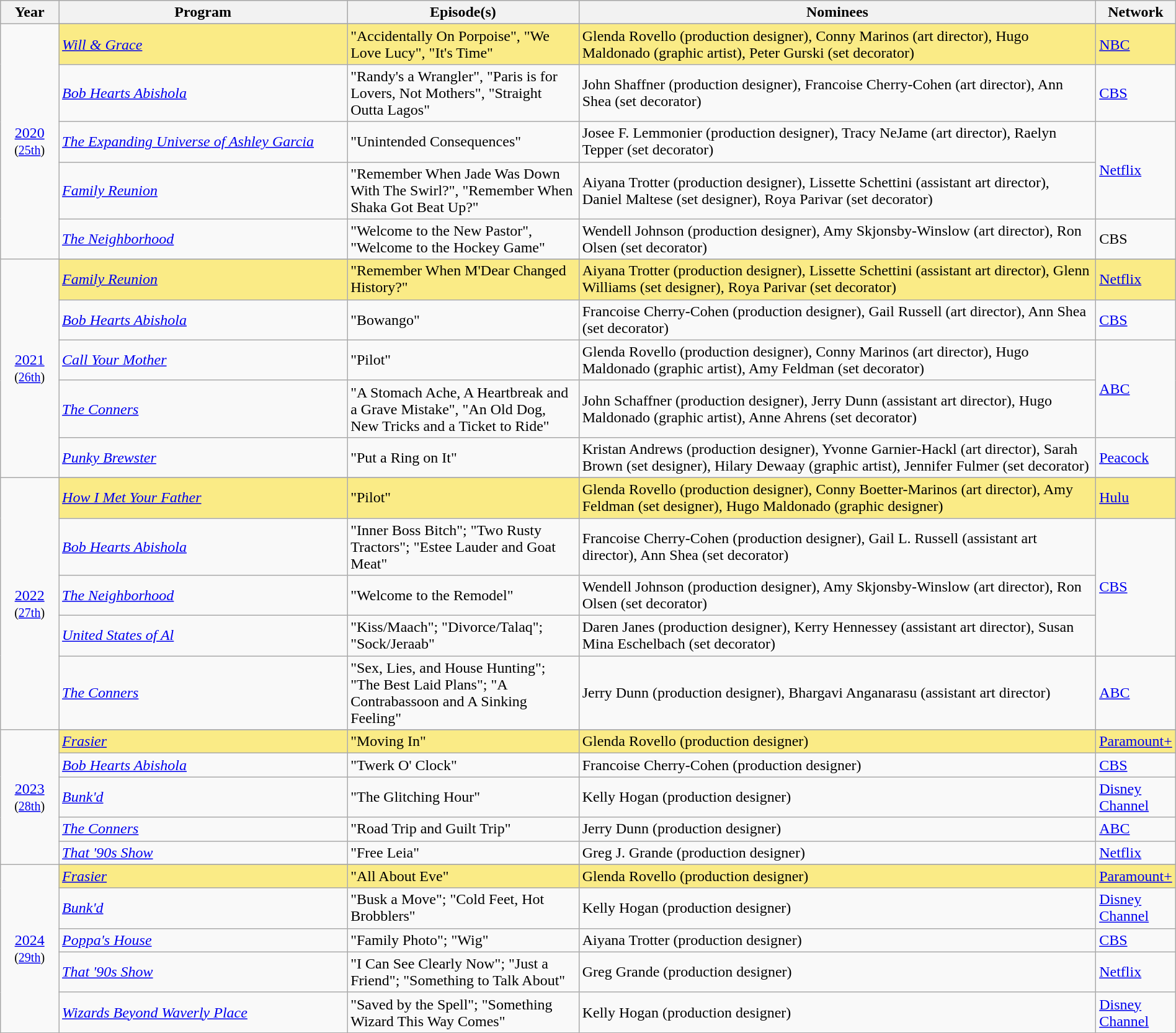<table class="wikitable" style="width:100%">
<tr style="background:#bebebe">
<th width="5%">Year</th>
<th width="25%">Program</th>
<th width="20%">Episode(s)</th>
<th width="45%">Nominees</th>
<th width="5%">Network</th>
</tr>
<tr>
<td rowspan=6 style="text-align:center"><a href='#'>2020</a><br><small>(<a href='#'>25th</a>)</small><br></td>
</tr>
<tr style="background:#FAEB86">
<td><em><a href='#'>Will & Grace</a></em></td>
<td>"Accidentally On Porpoise", "We Love Lucy", "It's Time"</td>
<td>Glenda Rovello (production designer), Conny Marinos (art director), Hugo Maldonado (graphic artist), Peter Gurski (set decorator)</td>
<td><a href='#'>NBC</a></td>
</tr>
<tr>
<td><em><a href='#'>Bob Hearts Abishola</a></em></td>
<td>"Randy's a Wrangler", "Paris is for Lovers, Not Mothers", "Straight Outta Lagos"</td>
<td>John Shaffner (production designer), Francoise Cherry-Cohen (art director), Ann Shea (set decorator)</td>
<td><a href='#'>CBS</a></td>
</tr>
<tr>
<td><em><a href='#'>The Expanding Universe of Ashley Garcia</a></em></td>
<td>"Unintended Consequences"</td>
<td>Josee F. Lemmonier (production designer), Tracy NeJame (art director), Raelyn Tepper (set decorator)</td>
<td rowspan="2"><a href='#'>Netflix</a></td>
</tr>
<tr>
<td><em><a href='#'>Family Reunion</a></em></td>
<td>"Remember When Jade Was Down With The Swirl?", "Remember When Shaka Got Beat Up?"</td>
<td>Aiyana Trotter (production designer), Lissette Schettini (assistant art director), Daniel Maltese (set designer), Roya Parivar (set decorator)</td>
</tr>
<tr>
<td><em><a href='#'>The Neighborhood</a></em></td>
<td>"Welcome to the New Pastor", "Welcome to the Hockey Game"</td>
<td>Wendell Johnson (production designer), Amy Skjonsby-Winslow (art director), Ron Olsen (set decorator)</td>
<td>CBS</td>
</tr>
<tr>
<td rowspan=6 style="text-align:center"><a href='#'>2021</a><br><small>(<a href='#'>26th</a>)</small><br></td>
</tr>
<tr style="background:#FAEB86">
<td><em><a href='#'>Family Reunion</a></em></td>
<td>"Remember When M'Dear Changed History?"</td>
<td>Aiyana Trotter (production designer), Lissette Schettini (assistant art director), Glenn Williams (set designer), Roya Parivar (set decorator)</td>
<td><a href='#'>Netflix</a></td>
</tr>
<tr>
<td><em><a href='#'>Bob Hearts Abishola</a></em></td>
<td>"Bowango"</td>
<td>Francoise Cherry-Cohen (production designer), Gail Russell (art director), Ann Shea (set decorator)</td>
<td><a href='#'>CBS</a></td>
</tr>
<tr>
<td><em><a href='#'>Call Your Mother</a></em></td>
<td>"Pilot"</td>
<td>Glenda Rovello (production designer), Conny Marinos (art director), Hugo Maldonado (graphic artist), Amy Feldman (set decorator)</td>
<td rowspan="2"><a href='#'>ABC</a></td>
</tr>
<tr>
<td><em><a href='#'>The Conners</a></em></td>
<td>"A Stomach Ache, A Heartbreak and a Grave Mistake", "An Old Dog, New Tricks and a Ticket to Ride"</td>
<td>John Schaffner (production designer), Jerry Dunn (assistant art director), Hugo Maldonado (graphic artist), Anne Ahrens (set decorator)</td>
</tr>
<tr>
<td><em><a href='#'>Punky Brewster</a></em></td>
<td>"Put a Ring on It"</td>
<td>Kristan Andrews (production designer), Yvonne Garnier-Hackl (art director), Sarah Brown (set designer), Hilary Dewaay (graphic artist), Jennifer Fulmer (set decorator)</td>
<td><a href='#'>Peacock</a></td>
</tr>
<tr>
<td rowspan=6 style="text-align:center"><a href='#'>2022</a><br><small>(<a href='#'>27th</a>)</small><br></td>
</tr>
<tr style="background:#FAEB86">
<td><em><a href='#'>How I Met Your Father</a></em></td>
<td>"Pilot"</td>
<td>Glenda Rovello (production designer), Conny Boetter-Marinos (art director), Amy Feldman (set designer), Hugo Maldonado (graphic designer)</td>
<td><a href='#'>Hulu</a></td>
</tr>
<tr>
<td><em><a href='#'>Bob Hearts Abishola</a></em></td>
<td>"Inner Boss Bitch"; "Two Rusty Tractors"; "Estee Lauder and Goat Meat"</td>
<td>Francoise Cherry-Cohen (production designer), Gail L. Russell (assistant art director), Ann Shea (set decorator)</td>
<td rowspan="3"><a href='#'>CBS</a></td>
</tr>
<tr>
<td><em><a href='#'>The Neighborhood</a></em></td>
<td>"Welcome to the Remodel"</td>
<td>Wendell Johnson (production designer), Amy Skjonsby-Winslow (art director), Ron Olsen (set decorator)</td>
</tr>
<tr>
<td><em><a href='#'>United States of Al</a></em></td>
<td>"Kiss/Maach"; "Divorce/Talaq"; "Sock/Jeraab"</td>
<td>Daren Janes (production designer), Kerry Hennessey  (assistant art director), Susan Mina Eschelbach (set decorator)</td>
</tr>
<tr>
<td><em><a href='#'>The Conners</a></em></td>
<td>"Sex, Lies, and House Hunting"; "The Best Laid Plans"; "A Contrabassoon and A Sinking Feeling"</td>
<td>Jerry Dunn (production designer), Bhargavi Anganarasu (assistant art director)</td>
<td><a href='#'>ABC</a></td>
</tr>
<tr>
<td rowspan="6" style="text-align:center"><a href='#'>2023</a><br><small>(<a href='#'>28th</a>)<br></small></td>
</tr>
<tr style="background:#FAEB86">
<td><em><a href='#'>Frasier</a></em></td>
<td>"Moving In"</td>
<td>Glenda Rovello (production designer)</td>
<td><a href='#'>Paramount+</a></td>
</tr>
<tr>
<td><em><a href='#'>Bob Hearts Abishola</a></em></td>
<td>"Twerk O' Clock"</td>
<td>Francoise Cherry-Cohen (production designer)</td>
<td><a href='#'>CBS</a></td>
</tr>
<tr>
<td><em><a href='#'>Bunk'd</a></em></td>
<td>"The Glitching Hour"</td>
<td>Kelly Hogan (production designer)</td>
<td><a href='#'>Disney Channel</a></td>
</tr>
<tr>
<td><em><a href='#'>The Conners</a></em></td>
<td>"Road Trip and Guilt Trip"</td>
<td>Jerry Dunn (production designer)</td>
<td><a href='#'>ABC</a></td>
</tr>
<tr>
<td><em><a href='#'>That '90s Show</a></em></td>
<td>"Free Leia"</td>
<td>Greg J. Grande (production designer)</td>
<td><a href='#'>Netflix</a></td>
</tr>
<tr>
<td rowspan="6" style="text-align:center"><a href='#'>2024</a><br><small>(<a href='#'>29th</a>)<br></small></td>
</tr>
<tr style="background:#FAEB86">
<td><em><a href='#'>Frasier</a></em></td>
<td>"All About Eve"</td>
<td>Glenda Rovello (production designer)</td>
<td><a href='#'>Paramount+</a></td>
</tr>
<tr>
<td><em><a href='#'>Bunk'd</a></em></td>
<td>"Busk a Move"; "Cold Feet, Hot Brobblers"</td>
<td>Kelly Hogan (production designer)</td>
<td><a href='#'>Disney Channel</a></td>
</tr>
<tr>
<td><em><a href='#'>Poppa's House</a></em></td>
<td>"Family Photo"; "Wig"</td>
<td>Aiyana Trotter (production designer)</td>
<td><a href='#'>CBS</a></td>
</tr>
<tr>
<td><em><a href='#'>That '90s Show</a></em></td>
<td>"I Can See Clearly Now"; "Just a Friend"; "Something to Talk About"</td>
<td>Greg Grande (production designer)</td>
<td><a href='#'>Netflix</a></td>
</tr>
<tr>
<td><em><a href='#'>Wizards Beyond Waverly Place</a></em></td>
<td>"Saved by the Spell"; "Something Wizard This Way Comes"</td>
<td>Kelly Hogan (production designer)</td>
<td><a href='#'>Disney Channel</a></td>
</tr>
</table>
